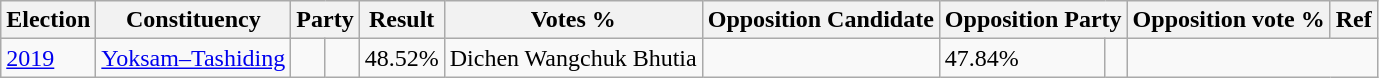<table class="wikitable sortable">
<tr>
<th>Election</th>
<th>Constituency</th>
<th colspan="2">Party</th>
<th>Result</th>
<th>Votes %</th>
<th>Opposition Candidate</th>
<th colspan="2">Opposition Party</th>
<th>Opposition vote %</th>
<th>Ref</th>
</tr>
<tr>
<td><a href='#'>2019</a></td>
<td><a href='#'>Yoksam–Tashiding</a></td>
<td></td>
<td></td>
<td>48.52%</td>
<td>Dichen Wangchuk Bhutia</td>
<td></td>
<td>47.84%</td>
<td></td>
</tr>
</table>
